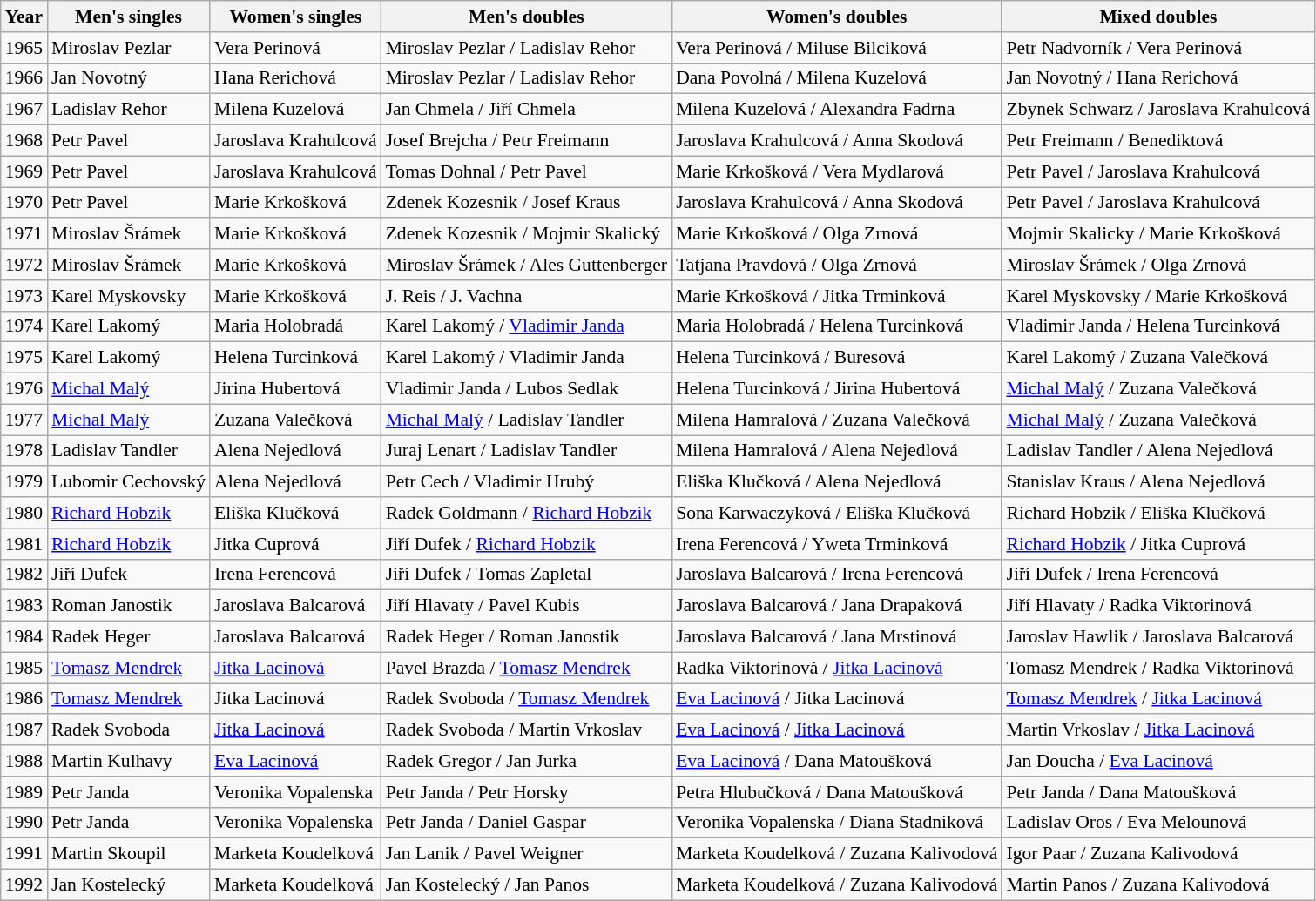<table class=wikitable style="font-size:90%;">
<tr>
<th>Year</th>
<th>Men's singles</th>
<th>Women's singles</th>
<th>Men's doubles</th>
<th>Women's doubles</th>
<th>Mixed doubles</th>
</tr>
<tr>
<td>1965</td>
<td>Miroslav Pezlar</td>
<td>Vera Perinová</td>
<td>Miroslav Pezlar / Ladislav Rehor</td>
<td>Vera Perinová  / Miluse Bilciková</td>
<td>Petr Nadvorník / Vera Perinová</td>
</tr>
<tr>
<td>1966</td>
<td>Jan Novotný</td>
<td>Hana Rerichová</td>
<td>Miroslav Pezlar / Ladislav Rehor</td>
<td>Dana Povolná  / Milena Kuzelová</td>
<td>Jan Novotný / Hana Rerichová</td>
</tr>
<tr>
<td>1967</td>
<td>Ladislav Rehor</td>
<td>Milena Kuzelová</td>
<td>Jan Chmela / Jiří Chmela</td>
<td>Milena Kuzelová  / Alexandra Fadrna</td>
<td>Zbynek Schwarz / Jaroslava Krahulcová</td>
</tr>
<tr>
<td>1968</td>
<td>Petr Pavel</td>
<td>Jaroslava Krahulcová</td>
<td>Josef Brejcha / Petr Freimann</td>
<td>Jaroslava Krahulcová  / Anna Skodová</td>
<td>Petr Freimann / Benediktová</td>
</tr>
<tr>
<td>1969</td>
<td>Petr Pavel</td>
<td>Jaroslava Krahulcová</td>
<td>Tomas Dohnal / Petr Pavel</td>
<td>Marie Krkošková  / Vera Mydlarová</td>
<td>Petr Pavel / Jaroslava Krahulcová</td>
</tr>
<tr>
<td>1970</td>
<td>Petr Pavel</td>
<td>Marie Krkošková</td>
<td>Zdenek Kozesnik / Josef Kraus</td>
<td>Jaroslava Krahulcová  / Anna Skodová</td>
<td>Petr Pavel / Jaroslava Krahulcová</td>
</tr>
<tr>
<td>1971</td>
<td>Miroslav Šrámek</td>
<td>Marie Krkošková</td>
<td>Zdenek Kozesnik / Mojmir Skalický</td>
<td>Marie Krkošková  / Olga Zrnová</td>
<td>Mojmir Skalicky / Marie Krkošková</td>
</tr>
<tr>
<td>1972</td>
<td>Miroslav Šrámek</td>
<td>Marie Krkošková</td>
<td>Miroslav Šrámek / Ales Guttenberger</td>
<td>Tatjana Pravdová  / Olga Zrnová</td>
<td>Miroslav Šrámek / Olga Zrnová</td>
</tr>
<tr>
<td>1973</td>
<td>Karel Myskovsky</td>
<td>Marie Krkošková</td>
<td>J. Reis / J. Vachna</td>
<td>Marie Krkošková  / Jitka Trminková</td>
<td>Karel Myskovsky / Marie Krkošková</td>
</tr>
<tr>
<td>1974</td>
<td>Karel Lakomý</td>
<td>Maria Holobradá</td>
<td>Karel Lakomý / <a href='#'>Vladimir Janda</a></td>
<td>Maria Holobradá  / Helena Turcinková</td>
<td>Vladimir Janda / Helena Turcinková</td>
</tr>
<tr>
<td>1975</td>
<td>Karel Lakomý</td>
<td>Helena Turcinková</td>
<td>Karel Lakomý / Vladimir Janda</td>
<td>Helena Turcinková  / Buresová</td>
<td>Karel Lakomý / Zuzana Valečková</td>
</tr>
<tr>
<td>1976</td>
<td><a href='#'>Michal Malý</a></td>
<td>Jirina Hubertová</td>
<td>Vladimir Janda / Lubos Sedlak</td>
<td>Helena Turcinková  / Jirina Hubertová</td>
<td><a href='#'>Michal Malý</a> / Zuzana Valečková</td>
</tr>
<tr>
<td>1977</td>
<td><a href='#'>Michal Malý</a></td>
<td>Zuzana Valečková</td>
<td><a href='#'>Michal Malý</a> / Ladislav Tandler</td>
<td>Milena Hamralová  / Zuzana Valečková</td>
<td><a href='#'>Michal Malý</a> / Zuzana Valečková</td>
</tr>
<tr>
<td>1978</td>
<td>Ladislav Tandler</td>
<td>Alena Nejedlová</td>
<td>Juraj Lenart / Ladislav Tandler</td>
<td>Milena Hamralová  / Alena Nejedlová</td>
<td>Ladislav Tandler / Alena Nejedlová</td>
</tr>
<tr>
<td>1979</td>
<td>Lubomir Cechovský</td>
<td>Alena Nejedlová</td>
<td>Petr Cech / Vladimir Hrubý</td>
<td>Eliška Klučková  / Alena Nejedlová</td>
<td>Stanislav Kraus / Alena Nejedlová</td>
</tr>
<tr>
<td>1980</td>
<td><a href='#'>Richard Hobzik</a></td>
<td>Eliška Klučková</td>
<td>Radek Goldmann / <a href='#'>Richard Hobzik</a></td>
<td>Sona Karwaczyková  / Eliška Klučková</td>
<td>Richard Hobzik / Eliška Klučková</td>
</tr>
<tr>
<td>1981</td>
<td><a href='#'>Richard Hobzik</a></td>
<td>Jitka Cuprová</td>
<td>Jiří Dufek / <a href='#'>Richard Hobzik</a></td>
<td>Irena Ferencová  / Yweta Trminková</td>
<td><a href='#'>Richard Hobzik</a> / Jitka Cuprová</td>
</tr>
<tr>
<td>1982</td>
<td>Jiří Dufek</td>
<td>Irena Ferencová</td>
<td>Jiří Dufek / Tomas Zapletal</td>
<td>Jaroslava Balcarová  / Irena Ferencová</td>
<td>Jiří Dufek / Irena Ferencová</td>
</tr>
<tr>
<td>1983</td>
<td>Roman Janostik</td>
<td>Jaroslava Balcarová</td>
<td>Jiří Hlavaty / Pavel Kubis</td>
<td>Jaroslava Balcarová  / Jana Drapaková</td>
<td>Jiří Hlavaty / Radka Viktorinová</td>
</tr>
<tr>
<td>1984</td>
<td>Radek Heger</td>
<td>Jaroslava Balcarová</td>
<td>Radek Heger / Roman Janostik</td>
<td>Jaroslava Balcarová  / Jana Mrstinová</td>
<td>Jaroslav Hawlik / Jaroslava Balcarová</td>
</tr>
<tr>
<td>1985</td>
<td><a href='#'>Tomasz Mendrek</a></td>
<td><a href='#'>Jitka Lacinová</a></td>
<td>Pavel Brazda / <a href='#'>Tomasz Mendrek</a></td>
<td>Radka Viktorinová  / <a href='#'>Jitka Lacinová</a></td>
<td>Tomasz Mendrek / Radka Viktorinová</td>
</tr>
<tr>
<td>1986</td>
<td><a href='#'>Tomasz Mendrek</a></td>
<td>Jitka Lacinová</td>
<td>Radek Svoboda / <a href='#'>Tomasz Mendrek</a></td>
<td><a href='#'>Eva Lacinová</a>  / Jitka Lacinová</td>
<td><a href='#'>Tomasz Mendrek</a> / <a href='#'>Jitka Lacinová</a></td>
</tr>
<tr>
<td>1987</td>
<td>Radek Svoboda</td>
<td><a href='#'>Jitka Lacinová</a></td>
<td>Radek Svoboda / Martin Vrkoslav</td>
<td><a href='#'>Eva Lacinová</a>  / <a href='#'>Jitka Lacinová</a></td>
<td>Martin Vrkoslav / <a href='#'>Jitka Lacinová</a></td>
</tr>
<tr>
<td>1988</td>
<td>Martin Kulhavy</td>
<td><a href='#'>Eva Lacinová</a></td>
<td>Radek Gregor / Jan Jurka</td>
<td><a href='#'>Eva Lacinová</a>  / Dana Matoušková</td>
<td>Jan Doucha / <a href='#'>Eva Lacinová</a></td>
</tr>
<tr>
<td>1989</td>
<td>Petr Janda</td>
<td>Veronika Vopalenska</td>
<td>Petr Janda / Petr Horsky</td>
<td>Petra Hlubučková  / Dana Matoušková</td>
<td>Petr Janda / Dana Matoušková</td>
</tr>
<tr>
<td>1990</td>
<td>Petr Janda</td>
<td>Veronika Vopalenska</td>
<td>Petr Janda / Daniel Gaspar</td>
<td>Veronika Vopalenska  / Diana Stadniková</td>
<td>Ladislav Oros / Eva Melounová</td>
</tr>
<tr>
<td>1991</td>
<td>Martin Skoupil</td>
<td>Marketa Koudelková</td>
<td>Jan Lanik / Pavel Weigner</td>
<td>Marketa Koudelková  / Zuzana Kalivodová</td>
<td>Igor Paar / Zuzana Kalivodová</td>
</tr>
<tr>
<td>1992</td>
<td>Jan Kostelecký</td>
<td>Marketa Koudelková</td>
<td>Jan Kostelecký / Jan Panos</td>
<td>Marketa Koudelková  / Zuzana Kalivodová</td>
<td>Martin Panos / Zuzana Kalivodová</td>
</tr>
</table>
